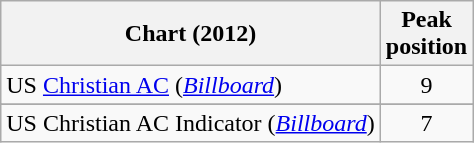<table class="wikitable sortable plainrowheaders" style="text-align:center">
<tr>
<th scope="col">Chart (2012)</th>
<th scope="col">Peak<br> position</th>
</tr>
<tr>
<td align="left">US <a href='#'>Christian AC</a> (<em><a href='#'>Billboard</a></em>)</td>
<td>9</td>
</tr>
<tr>
</tr>
<tr>
</tr>
<tr>
<td align="left">US Christian AC Indicator (<em><a href='#'>Billboard</a></em>)</td>
<td align="center">7</td>
</tr>
</table>
